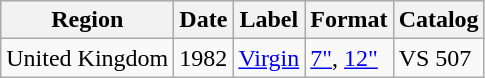<table class="wikitable">
<tr>
<th>Region</th>
<th>Date</th>
<th>Label</th>
<th>Format</th>
<th>Catalog</th>
</tr>
<tr>
<td>United Kingdom</td>
<td>1982</td>
<td><a href='#'>Virgin</a></td>
<td><a href='#'>7"</a>, <a href='#'>12"</a></td>
<td>VS 507</td>
</tr>
</table>
